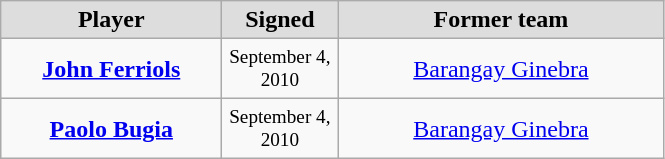<table class="wikitable" style="text-align: center">
<tr align="center" bgcolor="#dddddd">
<td style="width:140px"><strong>Player</strong></td>
<td style="width:70px"><strong>Signed</strong></td>
<td style="width:210px"><strong>Former team</strong></td>
</tr>
<tr style="height:40px">
<td><strong><a href='#'>John Ferriols</a></strong></td>
<td style="font-size: 80%">September 4, 2010</td>
<td><a href='#'>Barangay Ginebra</a></td>
</tr>
<tr style="height:40px">
<td><strong><a href='#'>Paolo Bugia</a></strong></td>
<td style="font-size: 80%">September 4, 2010</td>
<td><a href='#'>Barangay Ginebra</a></td>
</tr>
</table>
